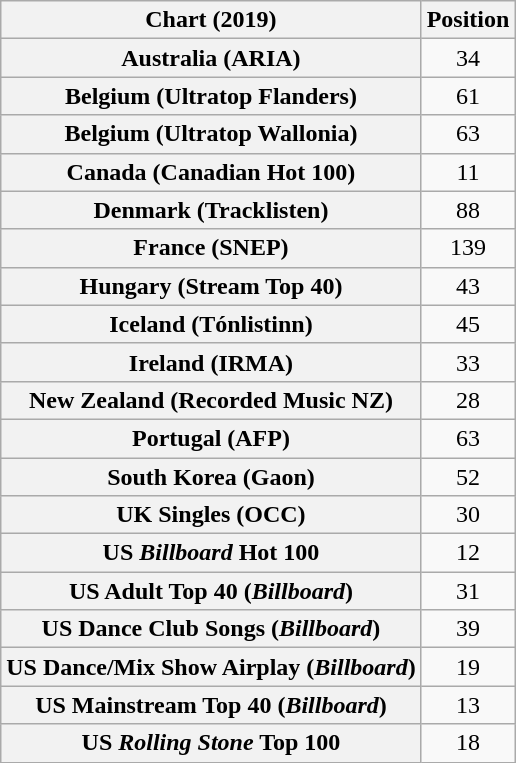<table class="wikitable sortable plainrowheaders" style="text-align:center">
<tr>
<th scope="col">Chart (2019)</th>
<th scope="col">Position</th>
</tr>
<tr>
<th scope="row">Australia (ARIA)</th>
<td>34</td>
</tr>
<tr>
<th scope="row">Belgium (Ultratop Flanders)</th>
<td>61</td>
</tr>
<tr>
<th scope="row">Belgium (Ultratop Wallonia)</th>
<td>63</td>
</tr>
<tr>
<th scope="row">Canada (Canadian Hot 100)</th>
<td>11</td>
</tr>
<tr>
<th scope="row">Denmark (Tracklisten)</th>
<td>88</td>
</tr>
<tr>
<th scope="row">France (SNEP)</th>
<td>139</td>
</tr>
<tr>
<th scope="row">Hungary (Stream Top 40)</th>
<td>43</td>
</tr>
<tr>
<th scope="row">Iceland (Tónlistinn)</th>
<td>45</td>
</tr>
<tr>
<th scope="row">Ireland (IRMA)</th>
<td>33</td>
</tr>
<tr>
<th scope="row">New Zealand (Recorded Music NZ)</th>
<td>28</td>
</tr>
<tr>
<th scope="row">Portugal (AFP)</th>
<td>63</td>
</tr>
<tr>
<th scope="row">South Korea (Gaon)</th>
<td>52</td>
</tr>
<tr>
<th scope="row">UK Singles (OCC)</th>
<td>30</td>
</tr>
<tr>
<th scope="row">US <em>Billboard</em> Hot 100</th>
<td>12</td>
</tr>
<tr>
<th scope="row">US Adult Top 40 (<em>Billboard</em>)</th>
<td>31</td>
</tr>
<tr>
<th scope="row">US Dance Club Songs (<em>Billboard</em>)</th>
<td>39</td>
</tr>
<tr>
<th scope="row">US Dance/Mix Show Airplay (<em>Billboard</em>)</th>
<td>19</td>
</tr>
<tr>
<th scope="row">US Mainstream Top 40 (<em>Billboard</em>)</th>
<td>13</td>
</tr>
<tr>
<th scope="row">US <em>Rolling Stone</em> Top 100</th>
<td>18</td>
</tr>
</table>
